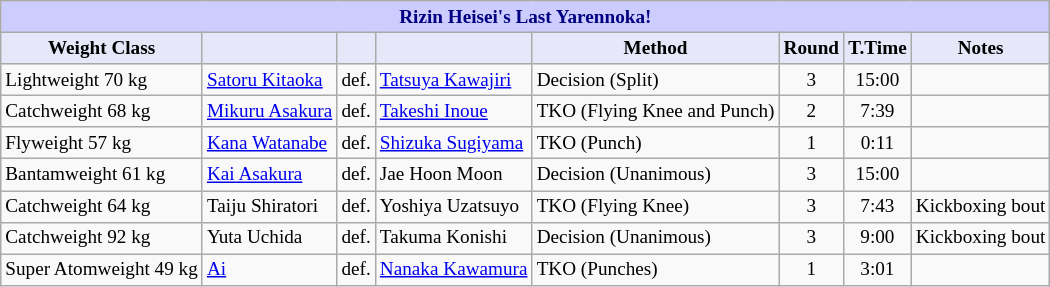<table class="wikitable" style="font-size: 80%;">
<tr>
<th colspan="8" style="background-color: #ccf; color: #000080; text-align: center;"><strong>Rizin Heisei's Last Yarennoka!</strong></th>
</tr>
<tr>
<th colspan="1" style="background-color: #E6E8FA; color: #000000; text-align: center;">Weight Class</th>
<th colspan="1" style="background-color: #E6E8FA; color: #000000; text-align: center;"></th>
<th colspan="1" style="background-color: #E6E8FA; color: #000000; text-align: center;"></th>
<th colspan="1" style="background-color: #E6E8FA; color: #000000; text-align: center;"></th>
<th colspan="1" style="background-color: #E6E8FA; color: #000000; text-align: center;">Method</th>
<th colspan="1" style="background-color: #E6E8FA; color: #000000; text-align: center;">Round</th>
<th colspan="1" style="background-color: #E6E8FA; color: #000000; text-align: center;">T.Time</th>
<th colspan="1" style="background-color: #E6E8FA; color: #000000; text-align: center;">Notes</th>
</tr>
<tr>
<td>Lightweight 70 kg</td>
<td> <a href='#'>Satoru Kitaoka</a></td>
<td align=center>def.</td>
<td> <a href='#'>Tatsuya Kawajiri</a></td>
<td>Decision (Split)</td>
<td align=center>3</td>
<td align=center>15:00</td>
<td></td>
</tr>
<tr>
<td>Catchweight 68 kg</td>
<td> <a href='#'>Mikuru Asakura</a></td>
<td align=center>def.</td>
<td> <a href='#'>Takeshi Inoue</a></td>
<td>TKO (Flying Knee and Punch)</td>
<td align=center>2</td>
<td align=center>7:39</td>
<td></td>
</tr>
<tr>
<td>Flyweight 57 kg</td>
<td> <a href='#'>Kana Watanabe</a></td>
<td align=center>def.</td>
<td> <a href='#'>Shizuka Sugiyama</a></td>
<td>TKO (Punch)</td>
<td align=center>1</td>
<td align=center>0:11</td>
<td></td>
</tr>
<tr>
<td>Bantamweight 61 kg</td>
<td> <a href='#'>Kai Asakura</a></td>
<td align=center>def.</td>
<td> Jae Hoon Moon</td>
<td>Decision (Unanimous)</td>
<td align=center>3</td>
<td align=center>15:00</td>
<td></td>
</tr>
<tr>
<td>Catchweight 64 kg</td>
<td> Taiju Shiratori</td>
<td align=center>def.</td>
<td> Yoshiya Uzatsuyo</td>
<td>TKO (Flying Knee)</td>
<td align=center>3</td>
<td align=center>7:43</td>
<td>Kickboxing bout</td>
</tr>
<tr>
<td>Catchweight 92 kg</td>
<td> Yuta Uchida</td>
<td align=center>def.</td>
<td> Takuma Konishi</td>
<td>Decision (Unanimous)</td>
<td align=center>3</td>
<td align=center>9:00</td>
<td>Kickboxing bout</td>
</tr>
<tr>
<td>Super Atomweight 49 kg</td>
<td>  <a href='#'>Ai</a></td>
<td align=center>def.</td>
<td> <a href='#'>Nanaka Kawamura</a></td>
<td>TKO (Punches)</td>
<td align=center>1</td>
<td align=center>3:01</td>
<td></td>
</tr>
</table>
